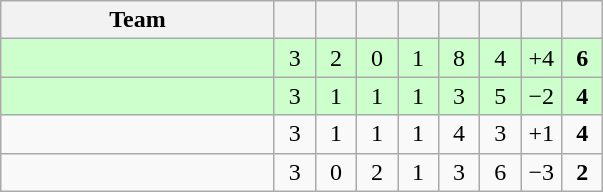<table class="wikitable" style="text-align: center;">
<tr>
<th width="175">Team</th>
<th width="20"></th>
<th width="20"></th>
<th width="20"></th>
<th width="20"></th>
<th width="20"></th>
<th width="20"></th>
<th width="20"></th>
<th width="20"></th>
</tr>
<tr bgcolor=#ccffcc>
<td align=left></td>
<td>3</td>
<td>2</td>
<td>0</td>
<td>1</td>
<td>8</td>
<td>4</td>
<td>+4</td>
<td><strong>6</strong></td>
</tr>
<tr bgcolor=#ccffcc>
<td align=left></td>
<td>3</td>
<td>1</td>
<td>1</td>
<td>1</td>
<td>3</td>
<td>5</td>
<td>−2</td>
<td><strong>4</strong></td>
</tr>
<tr>
<td align=left></td>
<td>3</td>
<td>1</td>
<td>1</td>
<td>1</td>
<td>4</td>
<td>3</td>
<td>+1</td>
<td><strong>4</strong></td>
</tr>
<tr>
<td align=left></td>
<td>3</td>
<td>0</td>
<td>2</td>
<td>1</td>
<td>3</td>
<td>6</td>
<td>−3</td>
<td><strong>2</strong></td>
</tr>
</table>
